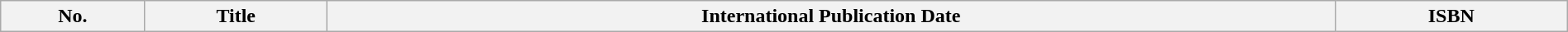<table class="wikitable" style="width:100%;">
<tr>
<th>No.</th>
<th>Title</th>
<th>International Publication Date</th>
<th style="width:180px;">ISBN<br>



</th>
</tr>
</table>
